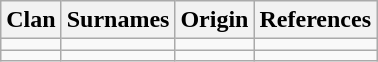<table class="wikitable">
<tr>
<th>Clan</th>
<th>Surnames</th>
<th>Origin</th>
<th>References</th>
</tr>
<tr Ulanara>
<td></td>
<td></td>
<td></td>
<td></td>
</tr>
<tr>
<td></td>
<td></td>
<td></td>
<td></td>
</tr>
</table>
